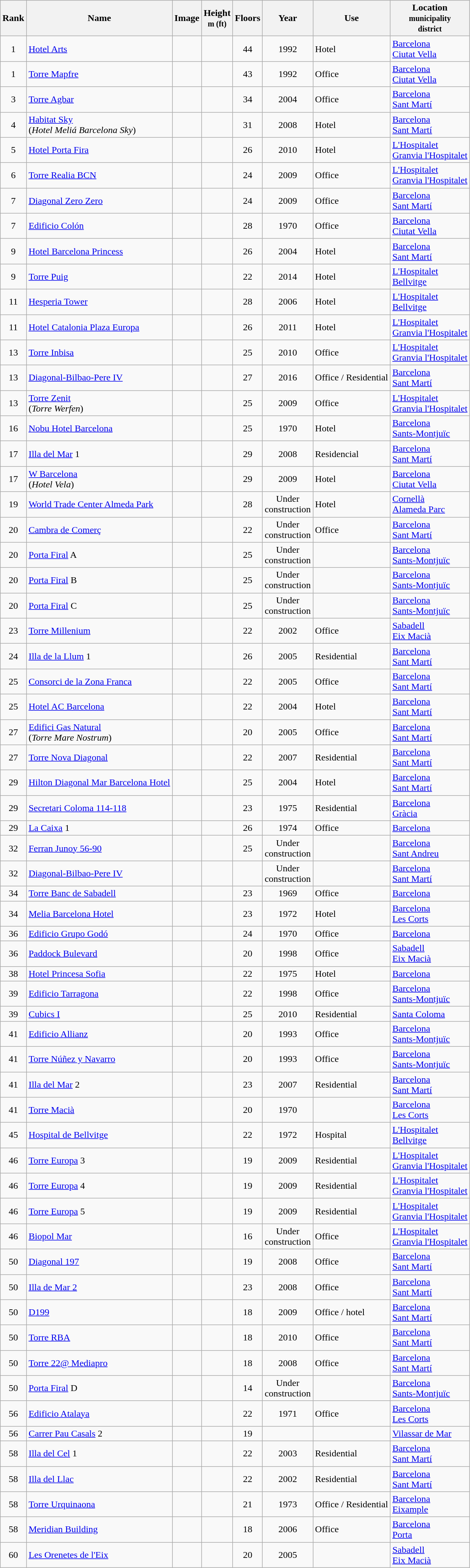<table class="wikitable sortable">
<tr>
<th>Rank</th>
<th>Name</th>
<th>Image</th>
<th>Height<br><small>m (ft)</small></th>
<th>Floors</th>
<th>Year</th>
<th>Use</th>
<th>Location<br><small>municipality</small><br><small>district</small></th>
</tr>
<tr>
<td align="center">1</td>
<td><a href='#'>Hotel Arts</a></td>
<td></td>
<td align="center"></td>
<td align="center">44</td>
<td align="center">1992</td>
<td>Hotel</td>
<td><a href='#'>Barcelona</a><br><a href='#'>Ciutat Vella</a></td>
</tr>
<tr>
<td align="center">1</td>
<td><a href='#'>Torre Mapfre</a></td>
<td></td>
<td align="center"></td>
<td align="center">43</td>
<td align="center">1992</td>
<td>Office</td>
<td><a href='#'>Barcelona</a><br><a href='#'>Ciutat Vella</a></td>
</tr>
<tr>
<td align="center">3</td>
<td><a href='#'>Torre Agbar</a></td>
<td></td>
<td align="center"></td>
<td align="center">34</td>
<td align="center">2004</td>
<td>Office</td>
<td><a href='#'>Barcelona</a><br><a href='#'>Sant Martí</a></td>
</tr>
<tr>
<td align="center">4</td>
<td><a href='#'>Habitat Sky</a><br>(<em>Hotel Meliá Barcelona Sky</em>)</td>
<td></td>
<td align="center"></td>
<td align="center">31</td>
<td align="center">2008</td>
<td>Hotel</td>
<td><a href='#'>Barcelona</a><br><a href='#'>Sant Martí</a></td>
</tr>
<tr>
<td align="center">5</td>
<td><a href='#'>Hotel Porta Fira</a></td>
<td></td>
<td align="center"></td>
<td align="center">26</td>
<td align="center">2010</td>
<td>Hotel</td>
<td><a href='#'>L'Hospitalet</a><br><a href='#'>Granvia l'Hospitalet</a></td>
</tr>
<tr>
<td align="center">6</td>
<td><a href='#'>Torre Realia BCN</a></td>
<td></td>
<td align="center"></td>
<td align="center">24</td>
<td align="center">2009</td>
<td>Office</td>
<td><a href='#'>L'Hospitalet</a><br><a href='#'>Granvia l'Hospitalet</a></td>
</tr>
<tr>
<td align="center">7</td>
<td><a href='#'>Diagonal Zero Zero</a></td>
<td></td>
<td align="center"></td>
<td align="center">24</td>
<td align="center">2009</td>
<td>Office</td>
<td><a href='#'>Barcelona</a><br><a href='#'>Sant Martí</a></td>
</tr>
<tr>
<td align="center">7</td>
<td><a href='#'>Edificio Colón</a></td>
<td></td>
<td align="center"></td>
<td align="center">28</td>
<td align="center">1970</td>
<td>Office</td>
<td><a href='#'>Barcelona</a><br><a href='#'>Ciutat Vella</a></td>
</tr>
<tr>
<td align="center">9</td>
<td><a href='#'>Hotel Barcelona Princess</a></td>
<td></td>
<td align="center"></td>
<td align="center">26</td>
<td align="center">2004</td>
<td>Hotel</td>
<td><a href='#'>Barcelona</a><br><a href='#'>Sant Martí</a></td>
</tr>
<tr>
<td align="center">9</td>
<td><a href='#'>Torre Puig</a></td>
<td></td>
<td align="center"></td>
<td align="center">22</td>
<td align="center">2014</td>
<td>Hotel</td>
<td><a href='#'>L'Hospitalet</a><br><a href='#'>Bellvitge</a></td>
</tr>
<tr>
<td align="center">11</td>
<td><a href='#'>Hesperia Tower</a></td>
<td></td>
<td align="center"></td>
<td align="center">28</td>
<td align="center">2006</td>
<td>Hotel</td>
<td><a href='#'>L'Hospitalet</a><br><a href='#'>Bellvitge</a></td>
</tr>
<tr>
<td align="center">11</td>
<td><a href='#'>Hotel Catalonia Plaza Europa</a></td>
<td></td>
<td align="center"></td>
<td align="center">26</td>
<td align="center">2011</td>
<td>Hotel</td>
<td><a href='#'>L'Hospitalet</a><br><a href='#'>Granvia l'Hospitalet</a></td>
</tr>
<tr>
<td align="center">13</td>
<td><a href='#'>Torre Inbisa</a></td>
<td></td>
<td align="center"></td>
<td align="center">25</td>
<td align="center">2010</td>
<td>Office</td>
<td><a href='#'>L'Hospitalet</a><br><a href='#'>Granvia l'Hospitalet</a></td>
</tr>
<tr>
<td align="center">13</td>
<td><a href='#'>Diagonal-Bilbao-Pere IV</a></td>
<td></td>
<td align="center"></td>
<td align="center">27</td>
<td align="center">2016</td>
<td>Office / Residential</td>
<td><a href='#'>Barcelona</a><br><a href='#'>Sant Martí</a></td>
</tr>
<tr>
<td align="center">13</td>
<td><a href='#'>Torre Zenit</a><br>(<em>Torre Werfen</em>)</td>
<td></td>
<td align="center"></td>
<td align="center">25</td>
<td align="center">2009</td>
<td>Office</td>
<td><a href='#'>L'Hospitalet</a><br><a href='#'>Granvia l'Hospitalet</a></td>
</tr>
<tr>
<td align="center">16</td>
<td><a href='#'>Nobu Hotel Barcelona</a></td>
<td></td>
<td align="center"></td>
<td align="center">25</td>
<td align="center">1970</td>
<td>Hotel</td>
<td><a href='#'>Barcelona</a><br><a href='#'>Sants-Montjuïc</a></td>
</tr>
<tr>
<td align="center">17</td>
<td><a href='#'>Illa del Mar</a> 1</td>
<td></td>
<td align="center"></td>
<td align="center">29</td>
<td align="center">2008</td>
<td>Residencial</td>
<td><a href='#'>Barcelona</a><br><a href='#'>Sant Martí</a></td>
</tr>
<tr>
<td align="center">17</td>
<td><a href='#'>W Barcelona</a><br>(<em>Hotel Vela</em>)</td>
<td></td>
<td align="center"></td>
<td align="center">29</td>
<td align="center">2009</td>
<td>Hotel</td>
<td><a href='#'>Barcelona</a><br><a href='#'>Ciutat Vella</a></td>
</tr>
<tr>
<td align="center">19</td>
<td><a href='#'>World Trade Center Almeda Park</a></td>
<td></td>
<td align="center"></td>
<td align="center">28</td>
<td align="center">Under<br>construction</td>
<td>Hotel</td>
<td><a href='#'>Cornellà</a><br><a href='#'>Alameda Parc</a></td>
</tr>
<tr>
<td align="center">20</td>
<td><a href='#'>Cambra de Comerç</a> </td>
<td></td>
<td align="center"></td>
<td align="center">22</td>
<td align="center">Under<br>construction</td>
<td>Office</td>
<td><a href='#'>Barcelona</a><br><a href='#'>Sant Martí</a></td>
</tr>
<tr>
<td align="center">20</td>
<td><a href='#'>Porta Firal</a> A </td>
<td></td>
<td align="center"></td>
<td align="center">25</td>
<td align="center">Under<br>construction</td>
<td></td>
<td><a href='#'>Barcelona</a><br><a href='#'>Sants-Montjuïc</a></td>
</tr>
<tr>
<td align="center">20</td>
<td><a href='#'>Porta Firal</a> B </td>
<td></td>
<td align="center"></td>
<td align="center">25</td>
<td align="center">Under<br>construction</td>
<td></td>
<td><a href='#'>Barcelona</a><br><a href='#'>Sants-Montjuïc</a></td>
</tr>
<tr>
<td align="center">20</td>
<td><a href='#'>Porta Firal</a> C </td>
<td></td>
<td align="center"></td>
<td align="center">25</td>
<td align="center">Under<br>construction</td>
<td></td>
<td><a href='#'>Barcelona</a><br><a href='#'>Sants-Montjuïc</a></td>
</tr>
<tr>
<td align="center">23</td>
<td><a href='#'>Torre Millenium</a></td>
<td></td>
<td align="center"></td>
<td align="center">22</td>
<td align="center">2002</td>
<td>Office</td>
<td><a href='#'>Sabadell</a><br><a href='#'>Eix Macià</a></td>
</tr>
<tr>
<td align="center">24</td>
<td><a href='#'>Illa de la Llum</a> 1</td>
<td></td>
<td align="center"></td>
<td align="center">26</td>
<td align="center">2005</td>
<td>Residential</td>
<td><a href='#'>Barcelona</a><br><a href='#'>Sant Martí</a></td>
</tr>
<tr>
<td align="center">25</td>
<td><a href='#'>Consorci de la Zona Franca</a></td>
<td></td>
<td align="center"></td>
<td align="center">22</td>
<td align="center">2005</td>
<td>Office</td>
<td><a href='#'>Barcelona</a><br><a href='#'>Sant Martí</a></td>
</tr>
<tr>
<td align="center">25</td>
<td><a href='#'>Hotel AC Barcelona</a></td>
<td></td>
<td align="center"></td>
<td align="center">22</td>
<td align="center">2004</td>
<td>Hotel</td>
<td><a href='#'>Barcelona</a><br><a href='#'>Sant Martí</a></td>
</tr>
<tr>
<td align="center">27</td>
<td><a href='#'>Edifici Gas Natural</a><br>(<em>Torre Mare Nostrum</em>)</td>
<td></td>
<td align="center"></td>
<td align="center">20</td>
<td align="center">2005</td>
<td>Office</td>
<td><a href='#'>Barcelona</a><br><a href='#'>Sant Martí</a></td>
</tr>
<tr>
<td align="center">27</td>
<td><a href='#'>Torre Nova Diagonal</a></td>
<td></td>
<td align="center"></td>
<td align="center">22</td>
<td align="center">2007</td>
<td>Residential</td>
<td><a href='#'>Barcelona</a><br><a href='#'>Sant Martí</a></td>
</tr>
<tr>
<td align="center">29</td>
<td><a href='#'>Hilton Diagonal Mar Barcelona Hotel</a></td>
<td></td>
<td align="center"></td>
<td align="center">25</td>
<td align="center">2004</td>
<td>Hotel</td>
<td><a href='#'>Barcelona</a><br><a href='#'>Sant Martí</a></td>
</tr>
<tr>
<td align="center">29</td>
<td><a href='#'>Secretari Coloma 114-118</a></td>
<td></td>
<td align="center"></td>
<td align="center">23</td>
<td align="center">1975</td>
<td>Residential</td>
<td><a href='#'>Barcelona</a><br><a href='#'>Gràcia</a></td>
</tr>
<tr>
<td align="center">29</td>
<td><a href='#'>La Caixa</a> 1</td>
<td></td>
<td align="center"></td>
<td align="center">26</td>
<td align="center">1974</td>
<td>Office</td>
<td><a href='#'>Barcelona</a></td>
</tr>
<tr>
<td align="center">32</td>
<td><a href='#'>Ferran Junoy 56-90</a> </td>
<td></td>
<td align="center"></td>
<td align="center">25</td>
<td align="center">Under<br>construction</td>
<td></td>
<td><a href='#'>Barcelona</a><br><a href='#'>Sant Andreu</a></td>
</tr>
<tr>
<td align="center">32</td>
<td><a href='#'>Diagonal-Bilbao-Pere IV</a> </td>
<td></td>
<td align="center"></td>
<td align="center"></td>
<td align="center">Under<br>construction</td>
<td></td>
<td><a href='#'>Barcelona</a><br><a href='#'>Sant Martí</a></td>
</tr>
<tr>
<td align="center">34</td>
<td><a href='#'>Torre Banc de Sabadell</a></td>
<td></td>
<td align="center"></td>
<td align="center">23</td>
<td align="center">1969</td>
<td>Office</td>
<td><a href='#'>Barcelona</a></td>
</tr>
<tr>
<td align="center">34</td>
<td><a href='#'>Melia Barcelona Hotel</a></td>
<td></td>
<td align="center"></td>
<td align="center">23</td>
<td align="center">1972</td>
<td>Hotel</td>
<td><a href='#'>Barcelona</a><br><a href='#'>Les Corts</a></td>
</tr>
<tr>
<td align="center">36</td>
<td><a href='#'>Edificio Grupo Godó</a></td>
<td></td>
<td align="center"></td>
<td align="center">24</td>
<td align="center">1970</td>
<td>Office</td>
<td><a href='#'>Barcelona</a></td>
</tr>
<tr>
<td align="center">36</td>
<td><a href='#'>Paddock Bulevard</a></td>
<td></td>
<td align="center"></td>
<td align="center">20</td>
<td align="center">1998</td>
<td>Office</td>
<td><a href='#'>Sabadell</a><br><a href='#'>Eix Macià</a></td>
</tr>
<tr>
<td align="center">38</td>
<td><a href='#'>Hotel Princesa Sofia</a></td>
<td></td>
<td align="center"></td>
<td align="center">22</td>
<td align="center">1975</td>
<td>Hotel</td>
<td><a href='#'>Barcelona</a></td>
</tr>
<tr>
<td align="center">39</td>
<td><a href='#'>Edificio Tarragona</a></td>
<td></td>
<td align="center"></td>
<td align="center">22</td>
<td align="center">1998</td>
<td>Office</td>
<td><a href='#'>Barcelona</a><br><a href='#'>Sants-Montjuïc</a></td>
</tr>
<tr>
<td align="center">39</td>
<td><a href='#'>Cubics I</a> </td>
<td></td>
<td align="center"></td>
<td align="center">25</td>
<td align="center">2010</td>
<td>Residential</td>
<td><a href='#'>Santa Coloma</a></td>
</tr>
<tr>
<td align="center">41</td>
<td><a href='#'>Edificio Allianz</a></td>
<td></td>
<td align="center"></td>
<td align="center">20</td>
<td align="center">1993</td>
<td>Office</td>
<td><a href='#'>Barcelona</a><br><a href='#'>Sants-Montjuïc</a></td>
</tr>
<tr>
<td align="center">41</td>
<td><a href='#'>Torre Núñez y Navarro</a></td>
<td></td>
<td align="center"></td>
<td align="center">20</td>
<td align="center">1993</td>
<td>Office</td>
<td><a href='#'>Barcelona</a><br><a href='#'>Sants-Montjuïc</a></td>
</tr>
<tr>
<td align="center">41</td>
<td><a href='#'>Illa del Mar</a> 2</td>
<td></td>
<td align="center"></td>
<td align="center">23</td>
<td align="center">2007</td>
<td>Residential</td>
<td><a href='#'>Barcelona</a><br><a href='#'>Sant Martí</a></td>
</tr>
<tr>
<td align="center">41</td>
<td><a href='#'>Torre Macià</a> </td>
<td></td>
<td align="center"></td>
<td align="center">20</td>
<td align="center">1970</td>
<td></td>
<td><a href='#'>Barcelona</a><br><a href='#'>Les Corts</a></td>
</tr>
<tr>
<td align="center">45</td>
<td><a href='#'>Hospital de Bellvitge</a> </td>
<td></td>
<td align="center"></td>
<td align="center">22</td>
<td align="center">1972</td>
<td>Hospital</td>
<td><a href='#'>L'Hospitalet</a><br><a href='#'>Bellvitge</a></td>
</tr>
<tr>
<td align="center">46</td>
<td><a href='#'>Torre Europa</a> 3</td>
<td></td>
<td align="center"></td>
<td align="center">19</td>
<td align="center">2009</td>
<td>Residential</td>
<td><a href='#'>L'Hospitalet</a><br><a href='#'>Granvia l'Hospitalet</a></td>
</tr>
<tr>
<td align="center">46</td>
<td><a href='#'>Torre Europa</a> 4</td>
<td></td>
<td align="center"></td>
<td align="center">19</td>
<td align="center">2009</td>
<td>Residential</td>
<td><a href='#'>L'Hospitalet</a><br><a href='#'>Granvia l'Hospitalet</a></td>
</tr>
<tr>
<td align="center">46</td>
<td><a href='#'>Torre Europa</a> 5</td>
<td></td>
<td align="center"></td>
<td align="center">19</td>
<td align="center">2009</td>
<td>Residential</td>
<td><a href='#'>L'Hospitalet</a><br><a href='#'>Granvia l'Hospitalet</a></td>
</tr>
<tr>
<td align="center">46</td>
<td><a href='#'>Biopol Mar</a> </td>
<td></td>
<td align="center"></td>
<td align="center">16</td>
<td align="center">Under<br>construction</td>
<td>Office</td>
<td><a href='#'>L'Hospitalet</a><br><a href='#'>Granvia l'Hospitalet</a></td>
</tr>
<tr>
<td align="center">50</td>
<td><a href='#'>Diagonal 197</a> </td>
<td></td>
<td align="center"></td>
<td align="center">19</td>
<td align="center">2008</td>
<td>Office</td>
<td><a href='#'>Barcelona</a><br><a href='#'>Sant Martí</a></td>
</tr>
<tr>
<td align="center">50</td>
<td><a href='#'>Illa de Mar 2</a> </td>
<td></td>
<td align="center"></td>
<td align="center">23</td>
<td align="center">2008</td>
<td>Office</td>
<td><a href='#'>Barcelona</a><br><a href='#'>Sant Martí</a></td>
</tr>
<tr>
<td align="center">50</td>
<td><a href='#'>D199</a> </td>
<td></td>
<td align="center"></td>
<td align="center">18</td>
<td align="center">2009</td>
<td>Office / hotel</td>
<td><a href='#'>Barcelona</a><br><a href='#'>Sant Martí</a></td>
</tr>
<tr>
<td align="center">50</td>
<td><a href='#'>Torre RBA</a> </td>
<td></td>
<td align="center"></td>
<td align="center">18</td>
<td align="center">2010</td>
<td>Office</td>
<td><a href='#'>Barcelona</a><br><a href='#'>Sant Martí</a></td>
</tr>
<tr>
<td align="center">50</td>
<td><a href='#'>Torre 22@ Mediapro</a> </td>
<td></td>
<td align="center"></td>
<td align="center">18</td>
<td align="center">2008</td>
<td>Office</td>
<td><a href='#'>Barcelona</a><br><a href='#'>Sant Martí</a></td>
</tr>
<tr>
<td align="center">50</td>
<td><a href='#'>Porta Firal</a> D </td>
<td></td>
<td align="center"></td>
<td align="center">14</td>
<td align="center">Under<br>construction</td>
<td></td>
<td><a href='#'>Barcelona</a><br><a href='#'>Sants-Montjuïc</a></td>
</tr>
<tr>
<td align="center">56</td>
<td><a href='#'>Edificio Atalaya</a> </td>
<td></td>
<td align="center"></td>
<td align="center">22</td>
<td align="center">1971</td>
<td>Office</td>
<td><a href='#'>Barcelona</a><br><a href='#'>Les Corts</a></td>
</tr>
<tr>
<td align="center">56</td>
<td><a href='#'>Carrer Pau Casals</a> 2 </td>
<td></td>
<td align="center"></td>
<td align="center">19</td>
<td align="center"></td>
<td></td>
<td><a href='#'>Vilassar de Mar</a></td>
</tr>
<tr>
<td align="center">58</td>
<td><a href='#'>Illa del Cel</a> 1 </td>
<td></td>
<td align="center"></td>
<td align="center">22</td>
<td align="center">2003</td>
<td>Residential</td>
<td><a href='#'>Barcelona</a><br><a href='#'>Sant Martí</a></td>
</tr>
<tr>
<td align="center">58</td>
<td><a href='#'>Illa del Llac</a> </td>
<td></td>
<td align="center"></td>
<td align="center">22</td>
<td align="center">2002</td>
<td>Residential</td>
<td><a href='#'>Barcelona</a><br><a href='#'>Sant Martí</a></td>
</tr>
<tr>
<td align="center">58</td>
<td><a href='#'>Torre Urquinaona</a> </td>
<td></td>
<td align="center"></td>
<td align="center">21</td>
<td align="center">1973</td>
<td>Office / Residential</td>
<td><a href='#'>Barcelona</a><br><a href='#'>Eixample</a></td>
</tr>
<tr>
<td align="center">58</td>
<td><a href='#'>Meridian Building</a> </td>
<td></td>
<td align="center"></td>
<td align="center">18</td>
<td align="center">2006</td>
<td>Office</td>
<td><a href='#'>Barcelona</a><br><a href='#'>Porta</a></td>
</tr>
<tr>
<td align="center">60</td>
<td><a href='#'>Les Orenetes de l'Eix</a></td>
<td></td>
<td align="center"></td>
<td align="center">20</td>
<td align="center">2005</td>
<td></td>
<td><a href='#'>Sabadell</a><br><a href='#'>Eix Macià</a></td>
</tr>
</table>
